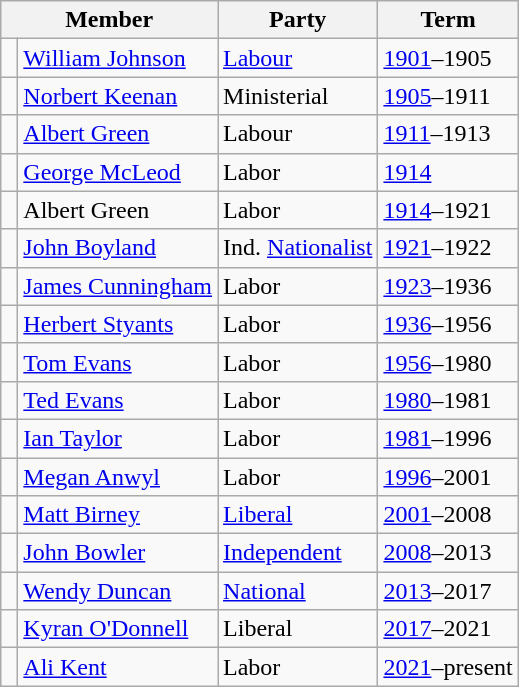<table class="wikitable sortable">
<tr>
<th colspan="2">Member</th>
<th>Party</th>
<th>Term</th>
</tr>
<tr>
<td> </td>
<td><a href='#'>William Johnson</a></td>
<td><a href='#'>Labour</a></td>
<td><a href='#'>1901</a>–1905</td>
</tr>
<tr>
<td> </td>
<td><a href='#'>Norbert Keenan</a></td>
<td>Ministerial</td>
<td><a href='#'>1905</a>–1911</td>
</tr>
<tr>
<td> </td>
<td><a href='#'>Albert Green</a></td>
<td>Labour</td>
<td><a href='#'>1911</a>–1913</td>
</tr>
<tr>
<td> </td>
<td><a href='#'>George McLeod</a></td>
<td>Labor</td>
<td><a href='#'>1914</a></td>
</tr>
<tr>
<td> </td>
<td>Albert Green</td>
<td>Labor</td>
<td><a href='#'>1914</a>–1921</td>
</tr>
<tr>
<td> </td>
<td><a href='#'>John Boyland</a></td>
<td>Ind. <a href='#'>Nationalist</a></td>
<td><a href='#'>1921</a>–1922</td>
</tr>
<tr>
<td> </td>
<td><a href='#'>James Cunningham</a></td>
<td>Labor</td>
<td><a href='#'>1923</a>–1936</td>
</tr>
<tr>
<td> </td>
<td><a href='#'>Herbert Styants</a></td>
<td>Labor</td>
<td><a href='#'>1936</a>–1956</td>
</tr>
<tr>
<td> </td>
<td><a href='#'>Tom Evans</a></td>
<td>Labor</td>
<td><a href='#'>1956</a>–1980</td>
</tr>
<tr>
<td> </td>
<td><a href='#'>Ted Evans</a></td>
<td>Labor</td>
<td><a href='#'>1980</a>–1981</td>
</tr>
<tr>
<td> </td>
<td><a href='#'>Ian Taylor</a></td>
<td>Labor</td>
<td><a href='#'>1981</a>–1996</td>
</tr>
<tr>
<td> </td>
<td><a href='#'>Megan Anwyl</a></td>
<td>Labor</td>
<td><a href='#'>1996</a>–2001</td>
</tr>
<tr>
<td> </td>
<td><a href='#'>Matt Birney</a></td>
<td><a href='#'>Liberal</a></td>
<td><a href='#'>2001</a>–2008</td>
</tr>
<tr>
<td> </td>
<td><a href='#'>John Bowler</a></td>
<td><a href='#'>Independent</a></td>
<td><a href='#'>2008</a>–2013</td>
</tr>
<tr>
<td> </td>
<td><a href='#'>Wendy Duncan</a></td>
<td><a href='#'>National</a></td>
<td><a href='#'>2013</a>–2017</td>
</tr>
<tr>
<td> </td>
<td><a href='#'>Kyran O'Donnell</a></td>
<td>Liberal</td>
<td><a href='#'>2017</a>–2021</td>
</tr>
<tr>
<td> </td>
<td><a href='#'>Ali Kent</a></td>
<td>Labor</td>
<td><a href='#'>2021</a>–present</td>
</tr>
</table>
